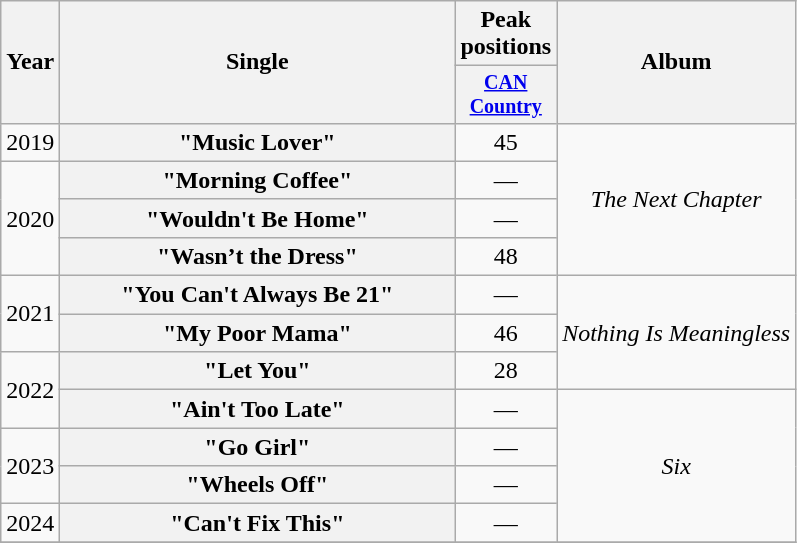<table class="wikitable plainrowheaders" style="text-align:center;">
<tr>
<th rowspan="2">Year</th>
<th rowspan="2" style="width:16em;">Single</th>
<th>Peak<br>positions</th>
<th rowspan="2">Album</th>
</tr>
<tr style="font-size:smaller;">
<th><a href='#'>CAN<br>Country</a><br></th>
</tr>
<tr>
<td>2019</td>
<th scope="row">"Music Lover"</th>
<td>45</td>
<td rowspan="4"><em>The Next Chapter</em></td>
</tr>
<tr>
<td rowspan="3">2020</td>
<th scope="row">"Morning Coffee"</th>
<td>—</td>
</tr>
<tr>
<th scope="row">"Wouldn't Be Home"</th>
<td>—</td>
</tr>
<tr>
<th scope="row">"Wasn’t the Dress"</th>
<td>48</td>
</tr>
<tr>
<td rowspan="2">2021</td>
<th scope="row">"You Can't Always Be 21"</th>
<td>—</td>
<td rowspan="3"><em>Nothing Is Meaningless</em></td>
</tr>
<tr>
<th scope="row">"My Poor Mama"</th>
<td>46</td>
</tr>
<tr>
<td rowspan="2">2022</td>
<th scope="row">"Let You"<br></th>
<td>28</td>
</tr>
<tr>
<th scope="row">"Ain't Too Late"</th>
<td>—</td>
<td rowspan="4"><em>Six</em></td>
</tr>
<tr>
<td rowspan="2">2023</td>
<th scope="row">"Go Girl"</th>
<td>—</td>
</tr>
<tr>
<th scope="row">"Wheels Off"</th>
<td>—</td>
</tr>
<tr>
<td>2024</td>
<th scope="row">"Can't Fix This"</th>
<td>—</td>
</tr>
<tr>
</tr>
</table>
